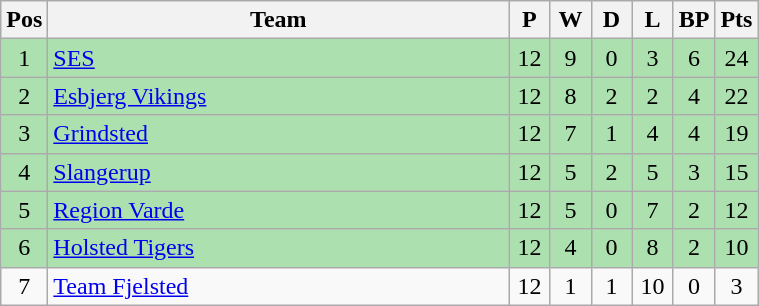<table class="wikitable" style="font-size: 100%">
<tr>
<th width=20>Pos</th>
<th width=300>Team</th>
<th width=20>P</th>
<th width=20>W</th>
<th width=20>D</th>
<th width=20>L</th>
<th width=20>BP</th>
<th width=20>Pts</th>
</tr>
<tr align=center style="background:#ACE1AF;">
<td>1</td>
<td align="left"><a href='#'>SES</a></td>
<td>12</td>
<td>9</td>
<td>0</td>
<td>3</td>
<td>6</td>
<td>24</td>
</tr>
<tr align=center  style="background:#ACE1AF;">
<td>2</td>
<td align="left"><a href='#'>Esbjerg Vikings</a></td>
<td>12</td>
<td>8</td>
<td>2</td>
<td>2</td>
<td>4</td>
<td>22</td>
</tr>
<tr align=center style="background:#ACE1AF;">
<td>3</td>
<td align="left"><a href='#'>Grindsted</a></td>
<td>12</td>
<td>7</td>
<td>1</td>
<td>4</td>
<td>4</td>
<td>19</td>
</tr>
<tr align=center style="background:#ACE1AF;">
<td>4</td>
<td align="left"><a href='#'>Slangerup</a></td>
<td>12</td>
<td>5</td>
<td>2</td>
<td>5</td>
<td>3</td>
<td>15</td>
</tr>
<tr align=center style="background:#ACE1AF;">
<td>5</td>
<td align="left"><a href='#'>Region Varde</a></td>
<td>12</td>
<td>5</td>
<td>0</td>
<td>7</td>
<td>2</td>
<td>12</td>
</tr>
<tr align=center style="background:#ACE1AF;">
<td>6</td>
<td align="left"><a href='#'>Holsted Tigers</a></td>
<td>12</td>
<td>4</td>
<td>0</td>
<td>8</td>
<td>2</td>
<td>10</td>
</tr>
<tr align=center>
<td>7</td>
<td align="left"><a href='#'>Team Fjelsted</a></td>
<td>12</td>
<td>1</td>
<td>1</td>
<td>10</td>
<td>0</td>
<td>3</td>
</tr>
</table>
